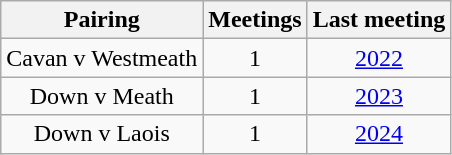<table class="wikitable sortable" style="text-align:center;">
<tr>
<th>Pairing</th>
<th>Meetings</th>
<th>Last meeting</th>
</tr>
<tr>
<td>Cavan v Westmeath</td>
<td>1</td>
<td><a href='#'>2022</a></td>
</tr>
<tr>
<td>Down v Meath</td>
<td>1</td>
<td><a href='#'>2023</a></td>
</tr>
<tr>
<td>Down v Laois</td>
<td>1</td>
<td><a href='#'>2024</a></td>
</tr>
</table>
